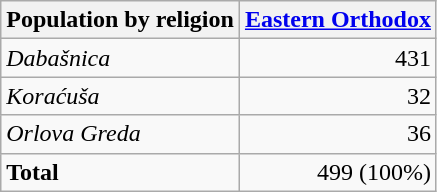<table class="wikitable sortable">
<tr>
<th>Population by religion</th>
<th><a href='#'>Eastern Orthodox</a></th>
</tr>
<tr>
<td><em>Dabašnica</em></td>
<td align="right">431</td>
</tr>
<tr>
<td><em>Koraćuša</em></td>
<td align="right">32</td>
</tr>
<tr>
<td><em>Orlova Greda</em></td>
<td align="right">36</td>
</tr>
<tr>
<td><strong>Total</strong></td>
<td align="right">499 (100%)</td>
</tr>
</table>
